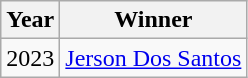<table class="wikitable">
<tr>
<th>Year</th>
<th>Winner</th>
</tr>
<tr>
<td>2023</td>
<td><a href='#'>Jerson Dos Santos</a></td>
</tr>
</table>
